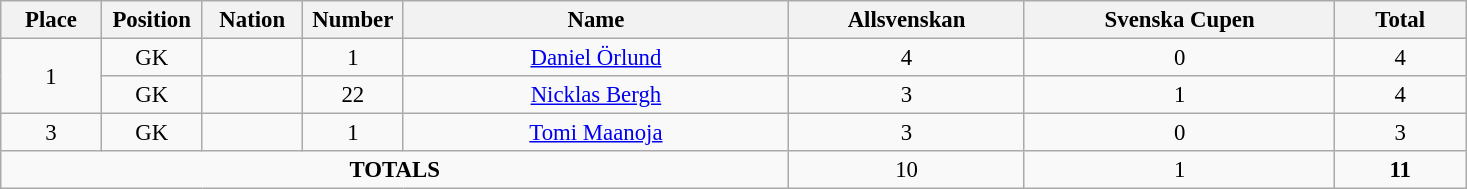<table class="wikitable" style="font-size: 95%; text-align: center;">
<tr>
<th width=60>Place</th>
<th width=60>Position</th>
<th width=60>Nation</th>
<th width=60>Number</th>
<th width=250>Name</th>
<th width=150>Allsvenskan</th>
<th width=200>Svenska Cupen</th>
<th width=80><strong>Total</strong></th>
</tr>
<tr>
<td rowspan="2">1</td>
<td>GK</td>
<td></td>
<td>1</td>
<td><a href='#'>Daniel Örlund</a></td>
<td>4</td>
<td>0</td>
<td>4</td>
</tr>
<tr>
<td>GK</td>
<td></td>
<td>22</td>
<td><a href='#'>Nicklas Bergh</a></td>
<td>3</td>
<td>1</td>
<td>4</td>
</tr>
<tr>
<td>3</td>
<td>GK</td>
<td></td>
<td>1</td>
<td><a href='#'>Tomi Maanoja</a></td>
<td>3</td>
<td>0</td>
<td>3</td>
</tr>
<tr>
<td colspan="5"><strong>TOTALS</strong></td>
<td>10</td>
<td>1</td>
<td><strong>11</strong></td>
</tr>
</table>
